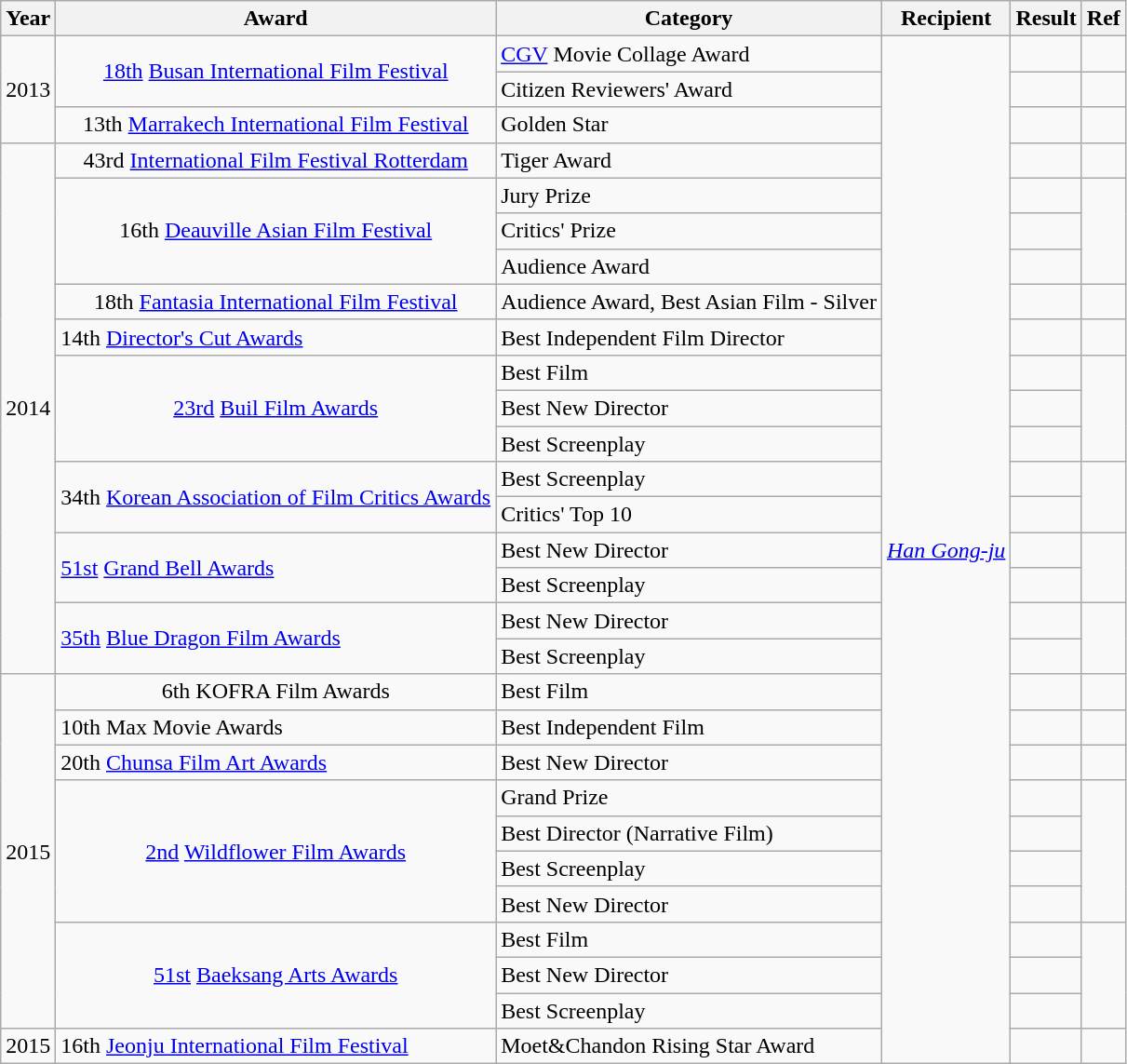<table class="wikitable sortable">
<tr>
<th>Year</th>
<th>Award</th>
<th>Category</th>
<th>Recipient</th>
<th>Result</th>
<th>Ref</th>
</tr>
<tr>
<td rowspan=3>2013</td>
<td rowspan=2 style="text-align:center;"><a href='#'>18th</a> <a href='#'>Busan International Film Festival</a></td>
<td><a href='#'>CGV</a> Movie Collage Award</td>
<td rowspan="29" style="text-align:center;"><em><a href='#'>Han Gong-ju</a></em></td>
<td></td>
<td></td>
</tr>
<tr>
<td>Citizen Reviewers' Award</td>
<td></td>
<td></td>
</tr>
<tr>
<td style="text-align:center;">13th <a href='#'>Marrakech International Film Festival</a></td>
<td>Golden Star</td>
<td></td>
<td></td>
</tr>
<tr>
<td rowspan="15">2014</td>
<td style="text-align:center;">43rd <a href='#'>International Film Festival Rotterdam</a></td>
<td>Tiger Award</td>
<td></td>
<td></td>
</tr>
<tr>
<td rowspan=3 style="text-align:center;">16th <a href='#'>Deauville Asian Film Festival</a></td>
<td>Jury Prize</td>
<td></td>
<td rowspan="3"></td>
</tr>
<tr>
<td>Critics' Prize</td>
<td></td>
</tr>
<tr>
<td>Audience Award</td>
<td></td>
</tr>
<tr>
<td style="text-align:center;">18th <a href='#'>Fantasia International Film Festival</a></td>
<td>Audience Award, Best Asian Film - Silver</td>
<td></td>
<td></td>
</tr>
<tr>
<td>14th <a href='#'>Director's Cut Awards</a></td>
<td>Best Independent Film Director</td>
<td></td>
<td></td>
</tr>
<tr>
<td rowspan="3" style="text-align:center;"><a href='#'>23rd</a> <a href='#'>Buil Film Awards</a></td>
<td>Best Film</td>
<td></td>
<td rowspan="3"></td>
</tr>
<tr>
<td>Best New Director</td>
<td></td>
</tr>
<tr>
<td>Best Screenplay</td>
<td></td>
</tr>
<tr>
<td rowspan="2">34th <a href='#'>Korean Association of Film Critics Awards</a></td>
<td>Best Screenplay</td>
<td></td>
<td rowspan="2"></td>
</tr>
<tr>
<td>Critics' Top 10</td>
<td></td>
</tr>
<tr>
<td rowspan="2"><a href='#'>51st</a> <a href='#'>Grand Bell Awards</a></td>
<td>Best New Director</td>
<td></td>
<td rowspan="2"></td>
</tr>
<tr>
<td>Best Screenplay</td>
<td></td>
</tr>
<tr>
<td rowspan="2"><a href='#'>35th</a> <a href='#'>Blue Dragon Film Awards</a></td>
<td>Best New Director</td>
<td></td>
<td rowspan="2"></td>
</tr>
<tr>
<td>Best Screenplay</td>
<td></td>
</tr>
<tr>
<td rowspan="10">2015</td>
<td style="text-align:center;">6th KOFRA Film Awards</td>
<td>Best Film</td>
<td></td>
<td></td>
</tr>
<tr>
<td>10th Max Movie Awards</td>
<td>Best Independent Film</td>
<td></td>
<td></td>
</tr>
<tr>
<td>20th <a href='#'>Chunsa Film Art Awards</a></td>
<td>Best New Director</td>
<td></td>
<td></td>
</tr>
<tr>
<td rowspan="4" style="text-align:center;"><a href='#'>2nd</a> <a href='#'>Wildflower Film Awards</a></td>
<td>Grand Prize</td>
<td></td>
<td rowspan="4"></td>
</tr>
<tr>
<td>Best Director (Narrative Film)</td>
<td></td>
</tr>
<tr>
<td>Best Screenplay</td>
<td></td>
</tr>
<tr>
<td>Best New Director</td>
<td></td>
</tr>
<tr>
<td rowspan="3" style="text-align:center;"><a href='#'>51st</a> <a href='#'>Baeksang Arts Awards</a></td>
<td>Best Film</td>
<td></td>
<td rowspan="3"></td>
</tr>
<tr>
<td>Best New Director</td>
<td></td>
</tr>
<tr>
<td>Best Screenplay</td>
<td></td>
</tr>
<tr>
<td>2015</td>
<td>16th <a href='#'>Jeonju International Film Festival</a></td>
<td>Moet&Chandon Rising Star Award</td>
<td></td>
<td></td>
</tr>
</table>
